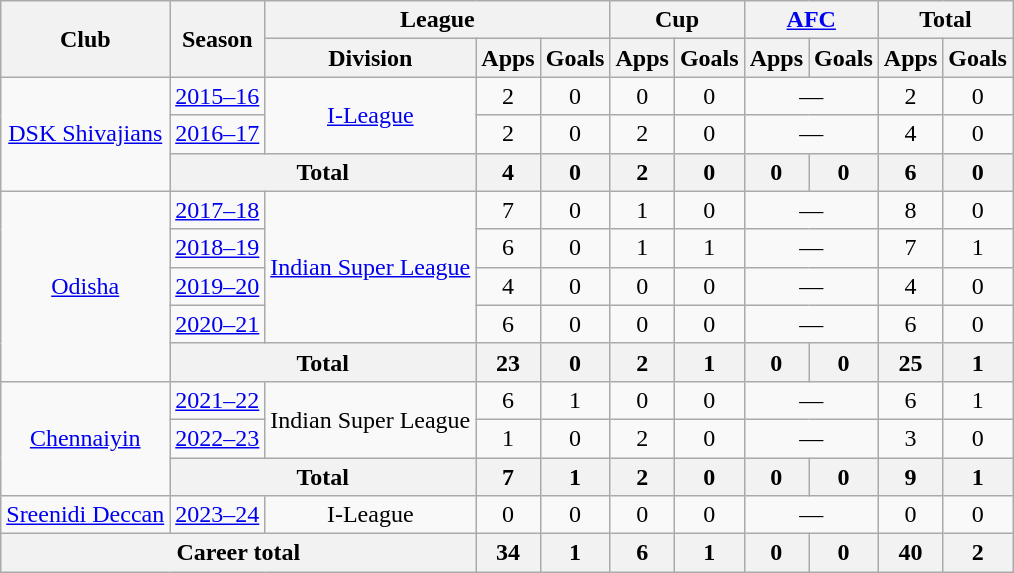<table class="wikitable" style="text-align: center;">
<tr>
<th rowspan="2">Club</th>
<th rowspan="2">Season</th>
<th colspan="3">League</th>
<th colspan="2">Cup</th>
<th colspan="2"><a href='#'>AFC</a></th>
<th colspan="2">Total</th>
</tr>
<tr>
<th>Division</th>
<th>Apps</th>
<th>Goals</th>
<th>Apps</th>
<th>Goals</th>
<th>Apps</th>
<th>Goals</th>
<th>Apps</th>
<th>Goals</th>
</tr>
<tr>
<td rowspan="3"><a href='#'>DSK Shivajians</a></td>
<td><a href='#'>2015–16</a></td>
<td rowspan="2"><a href='#'>I-League</a></td>
<td>2</td>
<td>0</td>
<td>0</td>
<td>0</td>
<td colspan="2">—</td>
<td>2</td>
<td>0</td>
</tr>
<tr>
<td><a href='#'>2016–17</a></td>
<td>2</td>
<td>0</td>
<td>2</td>
<td>0</td>
<td colspan="2">—</td>
<td>4</td>
<td>0</td>
</tr>
<tr>
<th colspan="2">Total</th>
<th>4</th>
<th>0</th>
<th>2</th>
<th>0</th>
<th>0</th>
<th>0</th>
<th>6</th>
<th>0</th>
</tr>
<tr>
<td rowspan="5"><a href='#'>Odisha</a></td>
<td><a href='#'>2017–18</a></td>
<td rowspan="4"><a href='#'>Indian Super League</a></td>
<td>7</td>
<td>0</td>
<td>1</td>
<td>0</td>
<td colspan="2">—</td>
<td>8</td>
<td>0</td>
</tr>
<tr>
<td><a href='#'>2018–19</a></td>
<td>6</td>
<td>0</td>
<td>1</td>
<td>1</td>
<td colspan="2">—</td>
<td>7</td>
<td>1</td>
</tr>
<tr>
<td><a href='#'>2019–20</a></td>
<td>4</td>
<td>0</td>
<td>0</td>
<td>0</td>
<td colspan="2">—</td>
<td>4</td>
<td>0</td>
</tr>
<tr>
<td><a href='#'>2020–21</a></td>
<td>6</td>
<td>0</td>
<td>0</td>
<td>0</td>
<td colspan="2">—</td>
<td>6</td>
<td>0</td>
</tr>
<tr>
<th colspan="2">Total</th>
<th>23</th>
<th>0</th>
<th>2</th>
<th>1</th>
<th>0</th>
<th>0</th>
<th>25</th>
<th>1</th>
</tr>
<tr>
<td rowspan="3"><a href='#'>Chennaiyin</a></td>
<td><a href='#'>2021–22</a></td>
<td rowspan="2">Indian Super League</td>
<td>6</td>
<td>1</td>
<td>0</td>
<td>0</td>
<td colspan="2">—</td>
<td>6</td>
<td>1</td>
</tr>
<tr>
<td><a href='#'>2022–23</a></td>
<td>1</td>
<td>0</td>
<td>2</td>
<td>0</td>
<td colspan="2">—</td>
<td>3</td>
<td>0</td>
</tr>
<tr>
<th colspan="2">Total</th>
<th>7</th>
<th>1</th>
<th>2</th>
<th>0</th>
<th>0</th>
<th>0</th>
<th>9</th>
<th>1</th>
</tr>
<tr>
<td rowspan="1"><a href='#'>Sreenidi Deccan</a></td>
<td><a href='#'>2023–24</a></td>
<td rowspan="1">I-League</td>
<td>0</td>
<td>0</td>
<td>0</td>
<td>0</td>
<td colspan="2">—</td>
<td>0</td>
<td>0</td>
</tr>
<tr>
<th colspan="3">Career total</th>
<th>34</th>
<th>1</th>
<th>6</th>
<th>1</th>
<th>0</th>
<th>0</th>
<th>40</th>
<th>2</th>
</tr>
</table>
